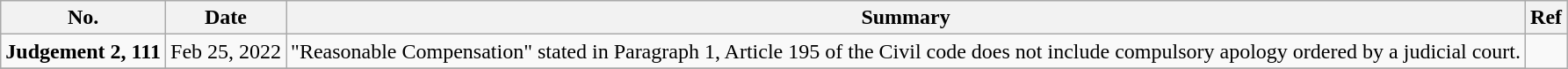<table class=wikitable>
<tr>
<th>No.</th>
<th>Date</th>
<th>Summary</th>
<th>Ref</th>
</tr>
<tr>
<td align=center><strong>Judgement 2, 111</strong></td>
<td>Feb 25, 2022</td>
<td>"Reasonable Compensation" stated in Paragraph 1, Article 195 of the Civil code does not include compulsory apology ordered by a judicial court.</td>
</tr>
<tr>
</tr>
</table>
